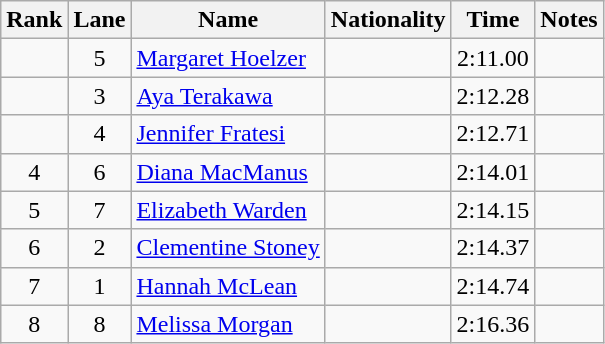<table class="wikitable sortable" style="text-align:center">
<tr>
<th>Rank</th>
<th>Lane</th>
<th>Name</th>
<th>Nationality</th>
<th>Time</th>
<th>Notes</th>
</tr>
<tr>
<td></td>
<td>5</td>
<td align=left><a href='#'>Margaret Hoelzer</a></td>
<td align=left></td>
<td>2:11.00</td>
<td></td>
</tr>
<tr>
<td></td>
<td>3</td>
<td align=left><a href='#'>Aya Terakawa</a></td>
<td align=left></td>
<td>2:12.28</td>
<td></td>
</tr>
<tr>
<td></td>
<td>4</td>
<td align=left><a href='#'>Jennifer Fratesi</a></td>
<td align=left></td>
<td>2:12.71</td>
<td></td>
</tr>
<tr>
<td>4</td>
<td>6</td>
<td align=left><a href='#'>Diana MacManus</a></td>
<td align=left></td>
<td>2:14.01</td>
<td></td>
</tr>
<tr>
<td>5</td>
<td>7</td>
<td align=left><a href='#'>Elizabeth Warden</a></td>
<td align=left></td>
<td>2:14.15</td>
<td></td>
</tr>
<tr>
<td>6</td>
<td>2</td>
<td align=left><a href='#'>Clementine Stoney</a></td>
<td align=left></td>
<td>2:14.37</td>
<td></td>
</tr>
<tr>
<td>7</td>
<td>1</td>
<td align=left><a href='#'>Hannah McLean</a></td>
<td align=left></td>
<td>2:14.74</td>
<td></td>
</tr>
<tr>
<td>8</td>
<td>8</td>
<td align=left><a href='#'>Melissa Morgan</a></td>
<td align=left></td>
<td>2:16.36</td>
<td></td>
</tr>
</table>
